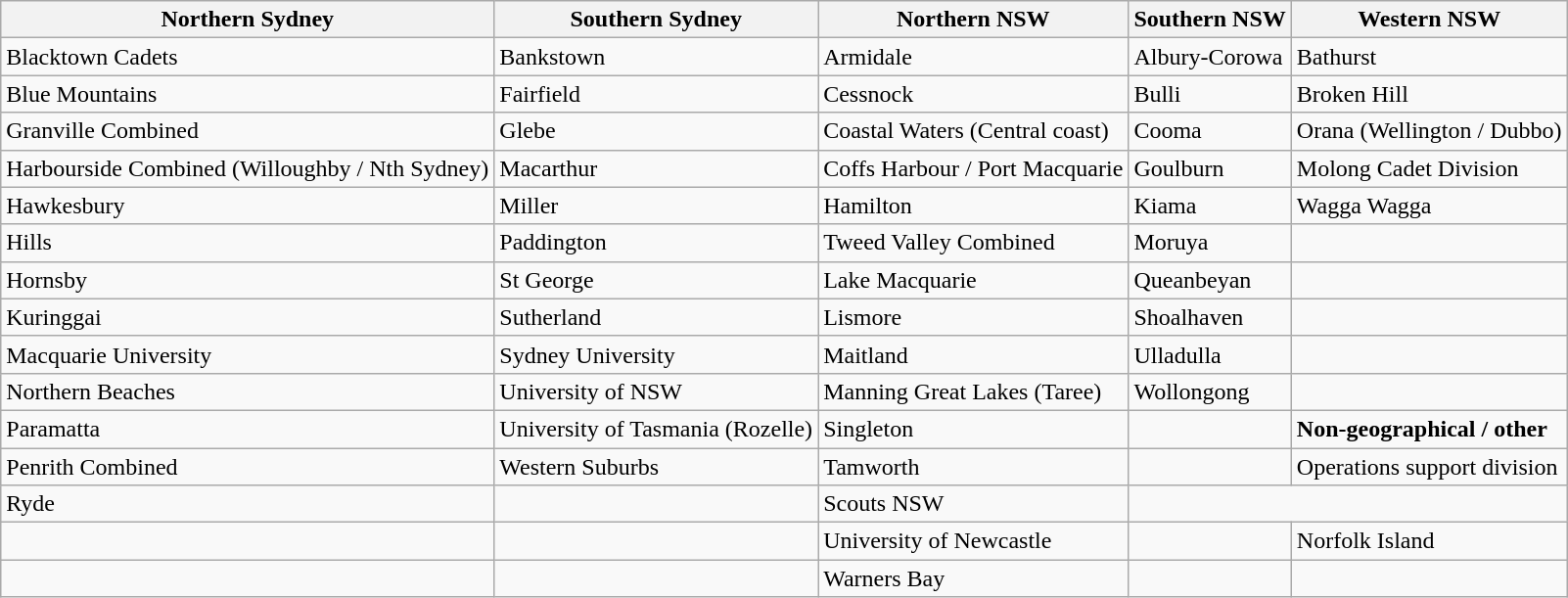<table class="wikitable">
<tr>
<th>Northern Sydney</th>
<th>Southern Sydney</th>
<th>Northern NSW</th>
<th>Southern NSW</th>
<th>Western NSW</th>
</tr>
<tr>
<td>Blacktown Cadets</td>
<td>Bankstown</td>
<td>Armidale</td>
<td>Albury-Corowa</td>
<td>Bathurst</td>
</tr>
<tr>
<td>Blue Mountains</td>
<td>Fairfield</td>
<td>Cessnock</td>
<td>Bulli</td>
<td>Broken Hill</td>
</tr>
<tr>
<td>Granville Combined</td>
<td>Glebe</td>
<td>Coastal Waters (Central coast)</td>
<td>Cooma</td>
<td>Orana (Wellington / Dubbo)</td>
</tr>
<tr>
<td>Harbourside Combined (Willoughby / Nth Sydney)</td>
<td>Macarthur</td>
<td>Coffs Harbour / Port Macquarie</td>
<td>Goulburn</td>
<td>Molong Cadet Division</td>
</tr>
<tr>
<td>Hawkesbury</td>
<td>Miller</td>
<td>Hamilton</td>
<td>Kiama</td>
<td>Wagga Wagga</td>
</tr>
<tr>
<td>Hills</td>
<td>Paddington</td>
<td>Tweed Valley Combined</td>
<td>Moruya</td>
<td></td>
</tr>
<tr>
<td>Hornsby</td>
<td>St George</td>
<td>Lake Macquarie</td>
<td>Queanbeyan</td>
<td></td>
</tr>
<tr>
<td>Kuringgai</td>
<td>Sutherland</td>
<td>Lismore</td>
<td>Shoalhaven</td>
<td></td>
</tr>
<tr>
<td>Macquarie University</td>
<td>Sydney University</td>
<td>Maitland</td>
<td>Ulladulla</td>
<td></td>
</tr>
<tr>
<td>Northern Beaches</td>
<td>University of NSW</td>
<td>Manning Great Lakes (Taree)</td>
<td>Wollongong</td>
<td></td>
</tr>
<tr>
<td>Paramatta</td>
<td>University of Tasmania (Rozelle)</td>
<td>Singleton</td>
<td></td>
<td><strong>Non-geographical / other</strong></td>
</tr>
<tr>
<td>Penrith Combined</td>
<td>Western Suburbs</td>
<td>Tamworth</td>
<td></td>
<td>Operations support division</td>
</tr>
<tr>
<td>Ryde</td>
<td></td>
<td>Scouts NSW</td>
</tr>
<tr>
<td></td>
<td></td>
<td>University of Newcastle</td>
<td></td>
<td>Norfolk Island</td>
</tr>
<tr>
<td></td>
<td></td>
<td>Warners Bay</td>
<td></td>
<td></td>
</tr>
</table>
